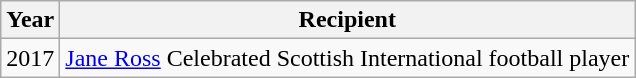<table class="wikitable">
<tr>
<th>Year</th>
<th>Recipient</th>
</tr>
<tr>
<td>2017</td>
<td><a href='#'>Jane Ross</a> Celebrated Scottish International football player</td>
</tr>
</table>
